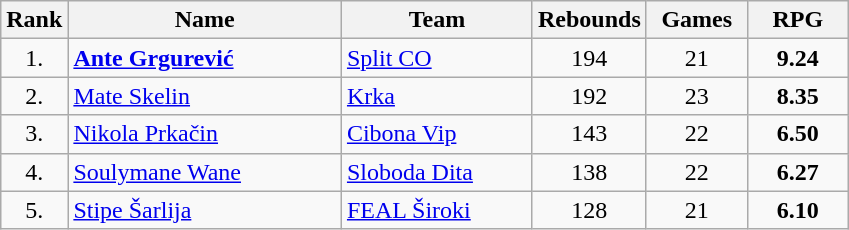<table class="wikitable" style="text-align: center;">
<tr>
<th>Rank</th>
<th width="175">Name</th>
<th width="120">Team</th>
<th width="60">Rebounds</th>
<th width="60">Games</th>
<th width="60">RPG</th>
</tr>
<tr>
<td>1.</td>
<td align="left"> <strong><a href='#'>Ante Grgurević</a></strong></td>
<td align="left"> <a href='#'>Split CO</a></td>
<td>194</td>
<td>21</td>
<td><strong>9.24</strong></td>
</tr>
<tr>
<td>2.</td>
<td align="left"> <a href='#'>Mate Skelin</a></td>
<td align="left"> <a href='#'>Krka</a></td>
<td>192</td>
<td>23</td>
<td><strong>8.35</strong></td>
</tr>
<tr>
<td>3.</td>
<td align="left"> <a href='#'>Nikola Prkačin</a></td>
<td align="left"> <a href='#'>Cibona Vip</a></td>
<td>143</td>
<td>22</td>
<td><strong>6.50</strong></td>
</tr>
<tr>
<td>4.</td>
<td align="left"> <a href='#'>Soulymane Wane</a></td>
<td align="left"> <a href='#'>Sloboda Dita</a></td>
<td>138</td>
<td>22</td>
<td><strong>6.27</strong></td>
</tr>
<tr>
<td>5.</td>
<td align="left"> <a href='#'>Stipe Šarlija</a></td>
<td align="left"> <a href='#'>FEAL Široki</a></td>
<td>128</td>
<td>21</td>
<td><strong>6.10</strong></td>
</tr>
</table>
